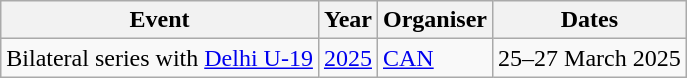<table class="wikitable">
<tr>
<th>Event</th>
<th>Year</th>
<th>Organiser</th>
<th>Dates</th>
</tr>
<tr>
<td>Bilateral series with <a href='#'>Delhi U-19</a></td>
<td><a href='#'>2025</a></td>
<td><a href='#'>CAN</a></td>
<td>25–27 March 2025</td>
</tr>
</table>
